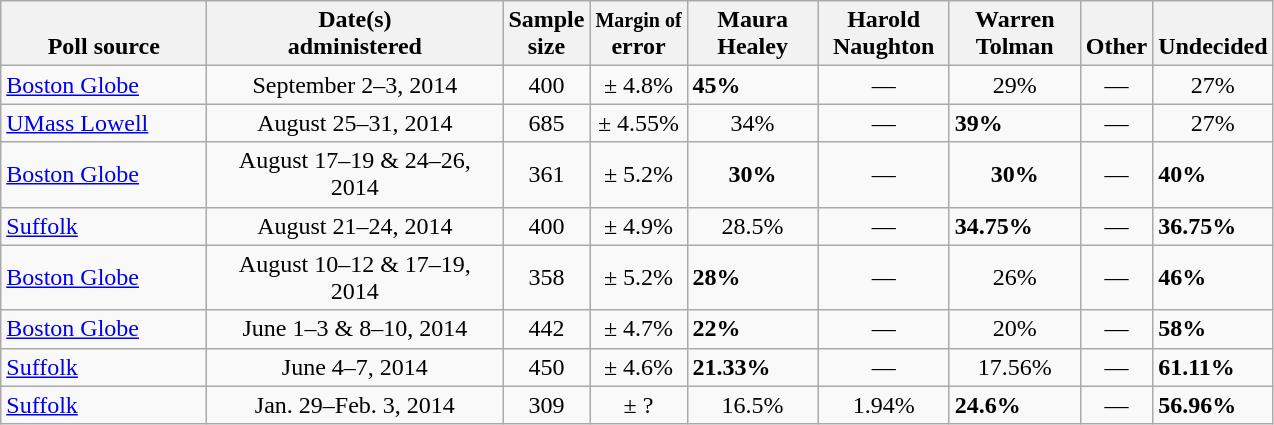<table class="wikitable">
<tr valign= bottom>
<th style="width:130px;">Poll source</th>
<th style="width:190px;">Date(s)<br>administered</th>
<th>Sample<br>size</th>
<th><small>Margin of</small><br>error</th>
<th style="width:80px;">Maura<br>Healey</th>
<th style="width:80px;">Harold<br>Naughton</th>
<th style="width:80px;">Warren<br>Tolman</th>
<th>Other</th>
<th>Undecided</th>
</tr>
<tr>
<td><a href='#'>Boston Globe</a></td>
<td align=center>September 2–3, 2014</td>
<td align=center>400</td>
<td align=center>± 4.8%</td>
<td><strong>45%</strong></td>
<td align=center>—</td>
<td align=center>29%</td>
<td align=center>—</td>
<td align=center>27%</td>
</tr>
<tr>
<td><a href='#'>UMass Lowell</a></td>
<td align=center>August 25–31, 2014</td>
<td align=center>685</td>
<td align=center>± 4.55%</td>
<td align=center>34%</td>
<td align=center>—</td>
<td><strong>39%</strong></td>
<td align=center>—</td>
<td align=center>27%</td>
</tr>
<tr>
<td><a href='#'>Boston Globe</a></td>
<td align=center>August 17–19 & 24–26, 2014</td>
<td align=center>361</td>
<td align=center>± 5.2%</td>
<td align=center><strong>30%</strong></td>
<td align=center>—</td>
<td align=center><strong>30%</strong></td>
<td align=center>—</td>
<td><strong>40%</strong></td>
</tr>
<tr>
<td><a href='#'>Suffolk</a></td>
<td align=center>August 21–24, 2014</td>
<td align=center>400</td>
<td align=center>± 4.9%</td>
<td align=center>28.5%</td>
<td align=center>—</td>
<td><strong>34.75%</strong></td>
<td align=center>—</td>
<td><strong>36.75%</strong></td>
</tr>
<tr>
<td><a href='#'>Boston Globe</a></td>
<td align=center>August 10–12 & 17–19, 2014</td>
<td align=center>358</td>
<td align=center>± 5.2%</td>
<td><strong>28%</strong></td>
<td align=center>—</td>
<td align=center>26%</td>
<td align=center>—</td>
<td><strong>46%</strong></td>
</tr>
<tr>
<td><a href='#'>Boston Globe</a></td>
<td align=center>June 1–3 & 8–10, 2014</td>
<td align=center>442</td>
<td align=center>± 4.7%</td>
<td><strong>22%</strong></td>
<td align=center>—</td>
<td align=center>20%</td>
<td align=center>—</td>
<td><strong>58%</strong></td>
</tr>
<tr>
<td><a href='#'>Suffolk</a></td>
<td align=center>June 4–7, 2014</td>
<td align=center>450</td>
<td align=center>± 4.6%</td>
<td><strong>21.33%</strong></td>
<td align=center>—</td>
<td align=center>17.56%</td>
<td align=center>—</td>
<td><strong>61.11%</strong></td>
</tr>
<tr>
<td><a href='#'>Suffolk</a></td>
<td align=center>Jan. 29–Feb. 3, 2014</td>
<td align=center>309</td>
<td align=center>± ?</td>
<td align=center>16.5%</td>
<td align=center>1.94%</td>
<td><strong>24.6%</strong></td>
<td align=center>—</td>
<td><strong>56.96%</strong></td>
</tr>
</table>
